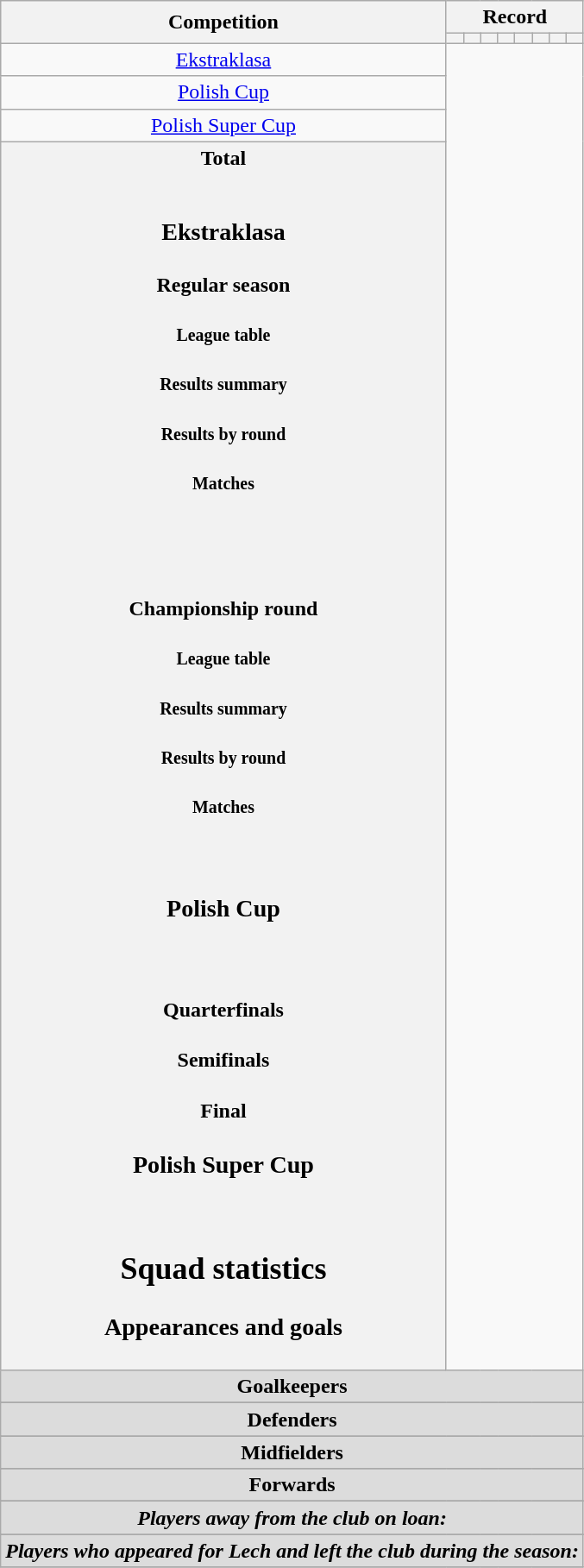<table class="wikitable" style="text-align: center">
<tr>
<th rowspan=2>Competition</th>
<th colspan=8>Record</th>
</tr>
<tr>
<th></th>
<th></th>
<th></th>
<th></th>
<th></th>
<th></th>
<th></th>
<th></th>
</tr>
<tr>
<td><a href='#'>Ekstraklasa</a><br></td>
</tr>
<tr>
<td><a href='#'>Polish Cup</a><br></td>
</tr>
<tr>
<td><a href='#'>Polish Super Cup</a><br></td>
</tr>
<tr>
<th>Total<br><br><h3>Ekstraklasa</h3><h4>Regular season</h4><h5>League table</h5><h5>Results summary</h5>
<h5>Results by round</h5><h5>Matches</h5>

<br>
<br>


























<h4>Championship round</h4><h5>League table</h5><h5>Results summary</h5>
<h5>Results by round</h5><h5>Matches</h5>

<br>





<h3>Polish Cup</h3><br>
<h4>Quarterfinals</h4>
<h4>Semifinals</h4>
<h4>Final</h4><h3>Polish Super Cup</h3><br><h2>Squad statistics</h2><h3>Appearances and goals</h3></th>
</tr>
<tr>
<th colspan=14 style=background:#dcdcdc; text-align:center>Goalkeepers</th>
</tr>
<tr>
</tr>
<tr>
<th colspan=14 style=background:#dcdcdc; text-align:center>Defenders</th>
</tr>
<tr>
</tr>
<tr>
<th colspan=14 style=background:#dcdcdc; text-align:center>Midfielders</th>
</tr>
<tr>
</tr>
<tr>
<th colspan=14 style=background:#dcdcdc; text-align:center>Forwards</th>
</tr>
<tr>
</tr>
<tr>
<th colspan="12" style=background:#dcdcdc; text-align:center><em>Players away from the club on loan:</em></th>
</tr>
<tr>
</tr>
<tr>
<th colspan="12" style=background:#dcdcdc; text-align:center><em>Players who appeared for Lech and left the club during the season:</em></th>
</tr>
<tr>
</tr>
</table>
